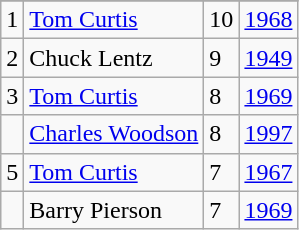<table class="wikitable">
<tr>
</tr>
<tr>
<td>1</td>
<td><a href='#'>Tom Curtis</a></td>
<td>10</td>
<td><a href='#'>1968</a></td>
</tr>
<tr>
<td>2</td>
<td>Chuck Lentz</td>
<td>9</td>
<td><a href='#'>1949</a></td>
</tr>
<tr>
<td>3</td>
<td><a href='#'>Tom Curtis</a></td>
<td>8</td>
<td><a href='#'>1969</a></td>
</tr>
<tr>
<td></td>
<td><a href='#'>Charles Woodson</a></td>
<td>8</td>
<td><a href='#'>1997</a></td>
</tr>
<tr>
<td>5</td>
<td><a href='#'>Tom Curtis</a></td>
<td>7</td>
<td><a href='#'>1967</a></td>
</tr>
<tr>
<td></td>
<td>Barry Pierson</td>
<td>7</td>
<td><a href='#'>1969</a></td>
</tr>
</table>
